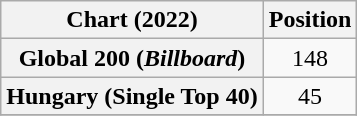<table class="wikitable plainrowheaders" style="text-align:center">
<tr>
<th scope="col">Chart (2022)</th>
<th scope="col">Position</th>
</tr>
<tr>
<th scope="row">Global 200 (<em>Billboard</em>)</th>
<td>148</td>
</tr>
<tr>
<th scope="row">Hungary (Single Top 40)</th>
<td>45</td>
</tr>
<tr>
</tr>
</table>
